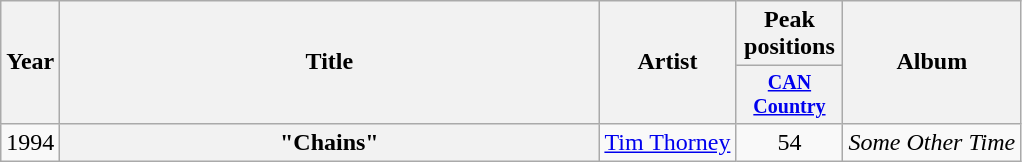<table class="wikitable plainrowheaders" style=text-align:center;>
<tr>
<th scope="col" rowspan="2">Year</th>
<th scope="col" rowspan="2" style="width:22em;">Title</th>
<th scope="col" rowspan="2">Artist</th>
<th scope="col">Peak positions</th>
<th scope="col" rowspan="2">Album</th>
</tr>
<tr style="font-size:smaller;">
<th width="65"><a href='#'>CAN Country</a></th>
</tr>
<tr>
<td>1994</td>
<th scope="row">"Chains"</th>
<td><a href='#'>Tim Thorney</a></td>
<td>54</td>
<td align="left"><em>Some Other Time</em></td>
</tr>
</table>
